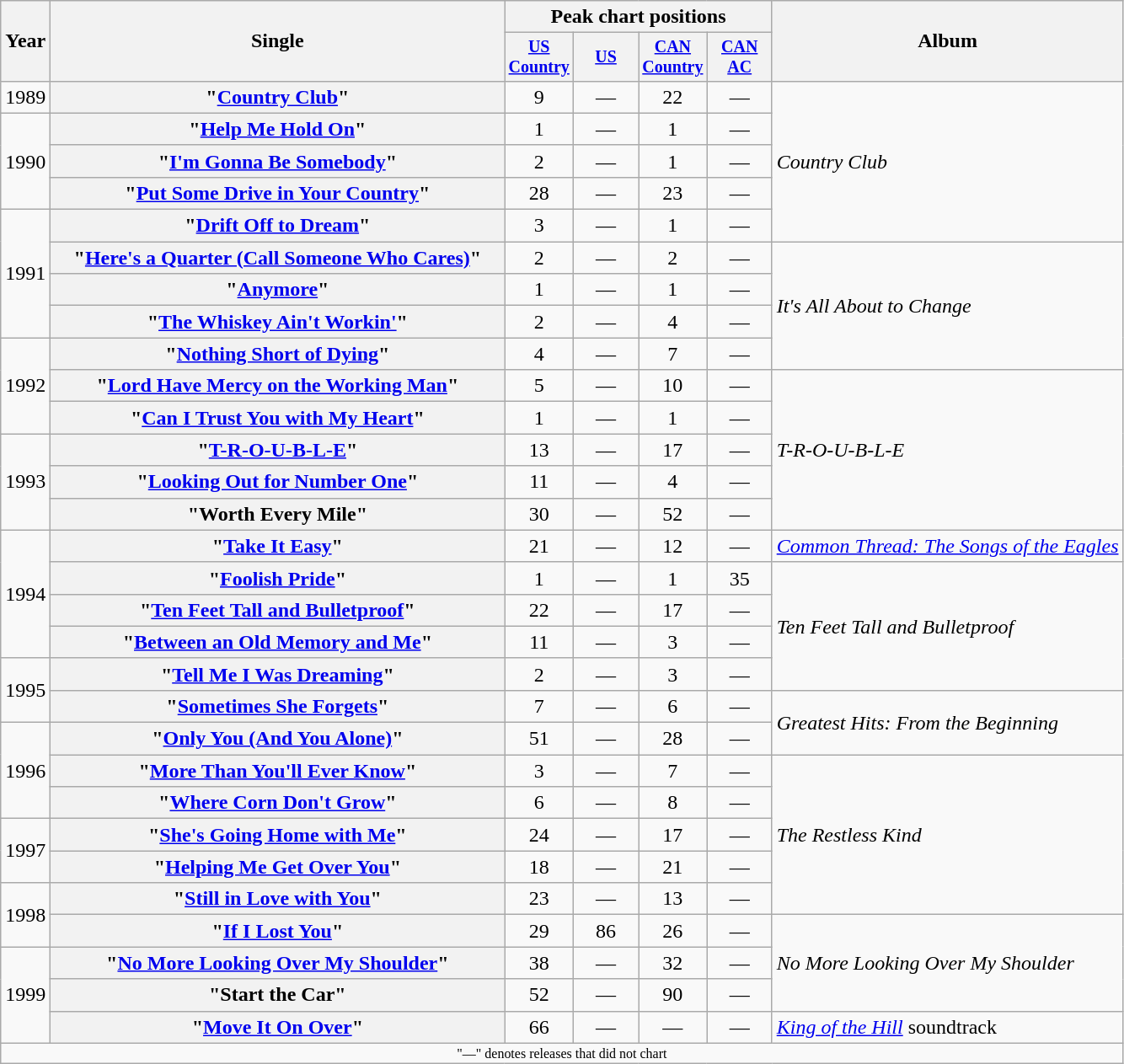<table class="wikitable plainrowheaders" style="text-align:center;">
<tr>
<th rowspan="2">Year</th>
<th rowspan="2" style="width:22em;">Single</th>
<th colspan="4">Peak chart positions</th>
<th rowspan="2">Album</th>
</tr>
<tr style="font-size:smaller;">
<th style="width:45px;"><a href='#'>US Country</a><br></th>
<th style="width:45px;"><a href='#'>US</a><br></th>
<th style="width:45px;"><a href='#'>CAN Country</a></th>
<th style="width:45px;"><a href='#'>CAN AC</a></th>
</tr>
<tr>
<td>1989</td>
<th scope="row">"<a href='#'>Country Club</a>"</th>
<td>9</td>
<td>—</td>
<td>22</td>
<td>—</td>
<td style="text-align:left;" rowspan="5"><em>Country Club</em></td>
</tr>
<tr>
<td rowspan="3">1990</td>
<th scope="row">"<a href='#'>Help Me Hold On</a>"</th>
<td>1</td>
<td>—</td>
<td>1</td>
<td>—</td>
</tr>
<tr>
<th scope="row">"<a href='#'>I'm Gonna Be Somebody</a>"</th>
<td>2</td>
<td>—</td>
<td>1</td>
<td>—</td>
</tr>
<tr>
<th scope="row">"<a href='#'>Put Some Drive in Your Country</a>"</th>
<td>28</td>
<td>—</td>
<td>23</td>
<td>—</td>
</tr>
<tr>
<td rowspan="4">1991</td>
<th scope="row">"<a href='#'>Drift Off to Dream</a>"</th>
<td>3</td>
<td>—</td>
<td>1</td>
<td>—</td>
</tr>
<tr>
<th scope="row">"<a href='#'>Here's a Quarter (Call Someone Who Cares)</a>"</th>
<td>2</td>
<td>—</td>
<td>2</td>
<td>—</td>
<td style="text-align:left;" rowspan="4"><em>It's All About to Change</em></td>
</tr>
<tr>
<th scope="row">"<a href='#'>Anymore</a>"</th>
<td>1</td>
<td>—</td>
<td>1</td>
<td>—</td>
</tr>
<tr>
<th scope="row">"<a href='#'>The Whiskey Ain't Workin'</a>" </th>
<td>2</td>
<td>—</td>
<td>4</td>
<td>—</td>
</tr>
<tr>
<td rowspan="3">1992</td>
<th scope="row">"<a href='#'>Nothing Short of Dying</a>"</th>
<td>4</td>
<td>—</td>
<td>7</td>
<td>—</td>
</tr>
<tr>
<th scope="row">"<a href='#'>Lord Have Mercy on the Working Man</a>"</th>
<td>5</td>
<td>—</td>
<td>10</td>
<td>—</td>
<td style="text-align:left;" rowspan="5"><em>T-R-O-U-B-L-E</em></td>
</tr>
<tr>
<th scope="row">"<a href='#'>Can I Trust You with My Heart</a>"</th>
<td>1</td>
<td>—</td>
<td>1</td>
<td>—</td>
</tr>
<tr>
<td rowspan="3">1993</td>
<th scope="row">"<a href='#'>T-R-O-U-B-L-E</a>"</th>
<td>13</td>
<td>—</td>
<td>17</td>
<td>—</td>
</tr>
<tr>
<th scope="row">"<a href='#'>Looking Out for Number One</a>"</th>
<td>11</td>
<td>—</td>
<td>4</td>
<td>—</td>
</tr>
<tr>
<th scope="row">"Worth Every Mile"</th>
<td>30</td>
<td>—</td>
<td>52</td>
<td>—</td>
</tr>
<tr>
<td rowspan="4">1994</td>
<th scope="row">"<a href='#'>Take It Easy</a>"</th>
<td>21</td>
<td>—</td>
<td>12</td>
<td>—</td>
<td style="text-align:left;"><em><a href='#'>Common Thread: The Songs of the Eagles</a></em></td>
</tr>
<tr>
<th scope="row">"<a href='#'>Foolish Pride</a>"</th>
<td>1</td>
<td>—</td>
<td>1</td>
<td>35</td>
<td style="text-align:left;" rowspan="4"><em>Ten Feet Tall and Bulletproof</em></td>
</tr>
<tr>
<th scope="row">"<a href='#'>Ten Feet Tall and Bulletproof</a>"</th>
<td>22</td>
<td>—</td>
<td>17</td>
<td>—</td>
</tr>
<tr>
<th scope="row">"<a href='#'>Between an Old Memory and Me</a>"</th>
<td>11</td>
<td>—</td>
<td>3</td>
<td>—</td>
</tr>
<tr>
<td rowspan="2">1995</td>
<th scope="row">"<a href='#'>Tell Me I Was Dreaming</a>"</th>
<td>2</td>
<td>—</td>
<td>3</td>
<td>—</td>
</tr>
<tr>
<th scope="row">"<a href='#'>Sometimes She Forgets</a>"</th>
<td>7</td>
<td>—</td>
<td>6</td>
<td>—</td>
<td style="text-align:left;" rowspan="2"><em>Greatest Hits: From the Beginning</em></td>
</tr>
<tr>
<td rowspan="3">1996</td>
<th scope="row">"<a href='#'>Only You (And You Alone)</a>"</th>
<td>51</td>
<td>—</td>
<td>28</td>
<td>—</td>
</tr>
<tr>
<th scope="row">"<a href='#'>More Than You'll Ever Know</a>"</th>
<td>3</td>
<td>—</td>
<td>7</td>
<td>—</td>
<td style="text-align:left;" rowspan="5"><em>The Restless Kind</em></td>
</tr>
<tr>
<th scope="row">"<a href='#'>Where Corn Don't Grow</a>"</th>
<td>6</td>
<td>—</td>
<td>8</td>
<td>—</td>
</tr>
<tr>
<td rowspan="2">1997</td>
<th scope="row">"<a href='#'>She's Going Home with Me</a>"</th>
<td>24</td>
<td>—</td>
<td>17</td>
<td>—</td>
</tr>
<tr>
<th scope="row">"<a href='#'>Helping Me Get Over You</a>" </th>
<td>18</td>
<td>—</td>
<td>21</td>
<td>—</td>
</tr>
<tr>
<td rowspan="2">1998</td>
<th scope="row">"<a href='#'>Still in Love with You</a>"</th>
<td>23</td>
<td>—</td>
<td>13</td>
<td>—</td>
</tr>
<tr>
<th scope="row">"<a href='#'>If I Lost You</a>"</th>
<td>29</td>
<td>86</td>
<td>26</td>
<td>—</td>
<td style="text-align:left;" rowspan="3"><em>No More Looking Over My Shoulder</em></td>
</tr>
<tr>
<td rowspan="3">1999</td>
<th scope="row">"<a href='#'>No More Looking Over My Shoulder</a>"</th>
<td>38</td>
<td>—</td>
<td>32</td>
<td>—</td>
</tr>
<tr>
<th scope="row">"Start the Car"</th>
<td>52</td>
<td>—</td>
<td>90</td>
<td>—</td>
</tr>
<tr>
<th scope="row">"<a href='#'>Move It On Over</a>" </th>
<td>66</td>
<td>—</td>
<td>—</td>
<td>—</td>
<td style="text-align:left;"><em><a href='#'>King of the Hill</a></em> soundtrack</td>
</tr>
<tr>
<td colspan="7" style="font-size:8pt;">"—" denotes releases that did not chart</td>
</tr>
</table>
